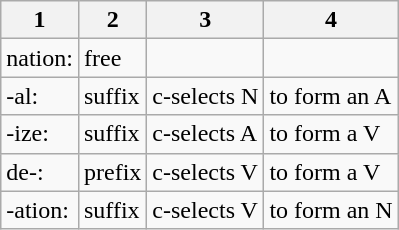<table class="wikitable">
<tr>
<th>1</th>
<th>2</th>
<th>3</th>
<th>4</th>
</tr>
<tr>
<td>nation:</td>
<td>free</td>
<td></td>
<td></td>
</tr>
<tr>
<td>-al:</td>
<td>suffix</td>
<td>c-selects N</td>
<td>to form an A</td>
</tr>
<tr>
<td>-ize:</td>
<td>suffix</td>
<td>c-selects A</td>
<td>to form a V</td>
</tr>
<tr>
<td>de-:</td>
<td>prefix</td>
<td>c-selects V</td>
<td>to form a V</td>
</tr>
<tr>
<td>-ation:</td>
<td>suffix</td>
<td>c-selects V</td>
<td>to form an N</td>
</tr>
</table>
